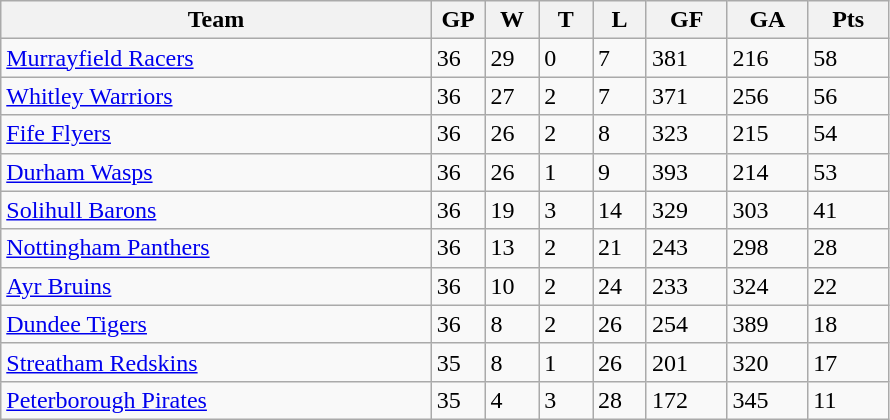<table class="wikitable">
<tr>
<th width="40%">Team</th>
<th width="5%">GP</th>
<th width="5%">W</th>
<th width="5%">T</th>
<th width="5%">L</th>
<th width="7.5%">GF</th>
<th width="7.5%">GA</th>
<th width="7.5%">Pts</th>
</tr>
<tr>
<td><a href='#'>Murrayfield Racers</a></td>
<td>36</td>
<td>29</td>
<td>0</td>
<td>7</td>
<td>381</td>
<td>216</td>
<td>58</td>
</tr>
<tr>
<td><a href='#'>Whitley Warriors</a></td>
<td>36</td>
<td>27</td>
<td>2</td>
<td>7</td>
<td>371</td>
<td>256</td>
<td>56</td>
</tr>
<tr>
<td><a href='#'>Fife Flyers</a></td>
<td>36</td>
<td>26</td>
<td>2</td>
<td>8</td>
<td>323</td>
<td>215</td>
<td>54</td>
</tr>
<tr>
<td><a href='#'>Durham Wasps</a></td>
<td>36</td>
<td>26</td>
<td>1</td>
<td>9</td>
<td>393</td>
<td>214</td>
<td>53</td>
</tr>
<tr>
<td><a href='#'>Solihull Barons</a></td>
<td>36</td>
<td>19</td>
<td>3</td>
<td>14</td>
<td>329</td>
<td>303</td>
<td>41</td>
</tr>
<tr>
<td><a href='#'>Nottingham Panthers</a></td>
<td>36</td>
<td>13</td>
<td>2</td>
<td>21</td>
<td>243</td>
<td>298</td>
<td>28</td>
</tr>
<tr>
<td><a href='#'>Ayr Bruins</a></td>
<td>36</td>
<td>10</td>
<td>2</td>
<td>24</td>
<td>233</td>
<td>324</td>
<td>22</td>
</tr>
<tr>
<td><a href='#'>Dundee Tigers</a></td>
<td>36</td>
<td>8</td>
<td>2</td>
<td>26</td>
<td>254</td>
<td>389</td>
<td>18</td>
</tr>
<tr>
<td><a href='#'>Streatham Redskins</a></td>
<td>35</td>
<td>8</td>
<td>1</td>
<td>26</td>
<td>201</td>
<td>320</td>
<td>17</td>
</tr>
<tr>
<td><a href='#'>Peterborough Pirates</a></td>
<td>35</td>
<td>4</td>
<td>3</td>
<td>28</td>
<td>172</td>
<td>345</td>
<td>11</td>
</tr>
</table>
